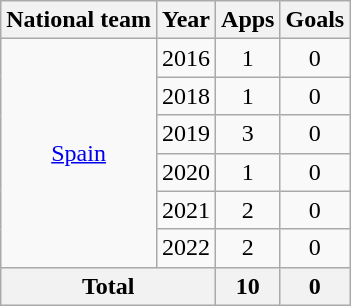<table class=wikitable style="text-align: center">
<tr>
<th>National team</th>
<th>Year</th>
<th>Apps</th>
<th>Goals</th>
</tr>
<tr>
<td rowspan="6"><a href='#'>Spain</a></td>
<td>2016</td>
<td>1</td>
<td>0</td>
</tr>
<tr>
<td>2018</td>
<td>1</td>
<td>0</td>
</tr>
<tr>
<td>2019</td>
<td>3</td>
<td>0</td>
</tr>
<tr>
<td>2020</td>
<td>1</td>
<td>0</td>
</tr>
<tr>
<td>2021</td>
<td>2</td>
<td>0</td>
</tr>
<tr>
<td>2022</td>
<td>2</td>
<td>0</td>
</tr>
<tr>
<th colspan="2">Total</th>
<th>10</th>
<th>0</th>
</tr>
</table>
